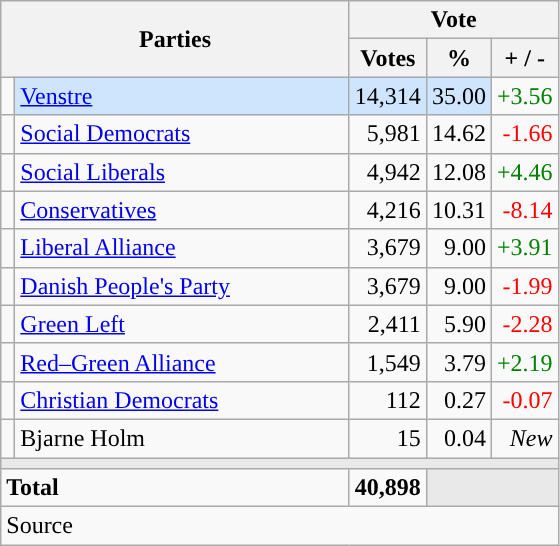<table class="wikitable" style="text-align:right;">
<tr>
<th style="text-align:centre;" rowspan="2" colspan="2" width="225">Parties</th>
<th colspan="3">Vote</th>
</tr>
<tr>
<th width="15">Votes</th>
<th width="15">%</th>
<th width="15">+ / -</th>
</tr>
<tr>
<td width="2" style="color:inherit;background:"></td>
<td bgcolor=#cfe5fe  align="left"><a href='#'>Venstre</a></td>
<td bgcolor=#cfe5fe>14,314</td>
<td bgcolor=#cfe5fe>35.00</td>
<td style=color:green;>+3.56</td>
</tr>
<tr>
<td width="2" style="color:inherit;background:"></td>
<td align="left"><a href='#'>Social Democrats</a></td>
<td>5,981</td>
<td>14.62</td>
<td style=color:red;>-1.66</td>
</tr>
<tr>
<td width="2" style="color:inherit;background:"></td>
<td align="left"><a href='#'>Social Liberals</a></td>
<td>4,942</td>
<td>12.08</td>
<td style=color:green;>+4.46</td>
</tr>
<tr>
<td width="2" style="color:inherit;background:"></td>
<td align="left"><a href='#'>Conservatives</a></td>
<td>4,216</td>
<td>10.31</td>
<td style=color:red;>-8.14</td>
</tr>
<tr>
<td width="2" style="color:inherit;background:"></td>
<td align="left"><a href='#'>Liberal Alliance</a></td>
<td>3,679</td>
<td>9.00</td>
<td style=color:green;>+3.91</td>
</tr>
<tr>
<td width="2" style="color:inherit;background:"></td>
<td align="left"><a href='#'>Danish People's Party</a></td>
<td>3,679</td>
<td>9.00</td>
<td style=color:red;>-1.99</td>
</tr>
<tr>
<td width="2" style="color:inherit;background:"></td>
<td align="left"><a href='#'>Green Left</a></td>
<td>2,411</td>
<td>5.90</td>
<td style=color:red;>-2.28</td>
</tr>
<tr>
<td width="2" style="color:inherit;background:"></td>
<td align="left"><a href='#'>Red–Green Alliance</a></td>
<td>1,549</td>
<td>3.79</td>
<td style=color:green;>+2.19</td>
</tr>
<tr>
<td width="2" style="color:inherit;background:"></td>
<td align="left"><a href='#'>Christian Democrats</a></td>
<td>112</td>
<td>0.27</td>
<td style=color:red;>-0.07</td>
</tr>
<tr>
<td width="2" style="color:inherit;background:"></td>
<td align="left">Bjarne Holm</td>
<td>15</td>
<td>0.04</td>
<td><em>New</em></td>
</tr>
<tr>
<td colspan="7" bgcolor="#E9E9E9"></td>
</tr>
<tr>
<td align="left" colspan="2"><strong>Total</strong></td>
<td><strong>40,898</strong></td>
<td bgcolor="#E9E9E9" colspan="2"></td>
</tr>
<tr>
<td align="left" colspan="6">Source</td>
</tr>
</table>
